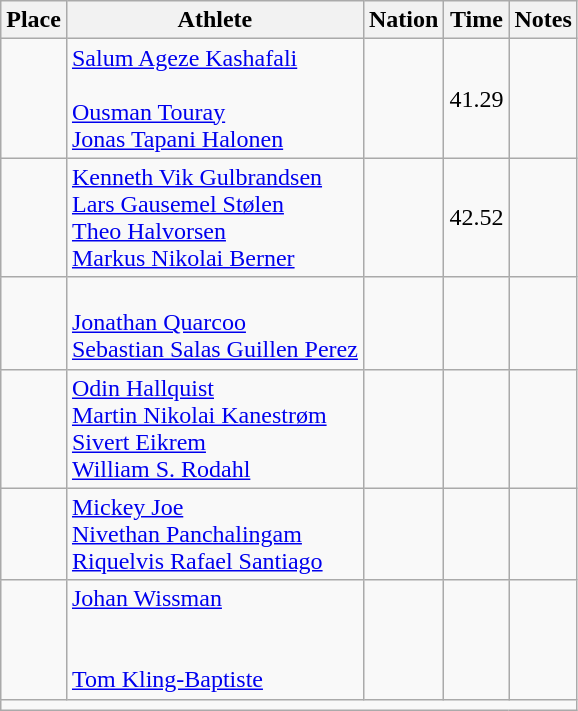<table class="wikitable mw-datatable sortable">
<tr>
<th>Place</th>
<th>Athlete</th>
<th>Nation</th>
<th>Time</th>
<th>Notes</th>
</tr>
<tr>
<td align=center></td>
<td><a href='#'>Salum Ageze Kashafali</a><br><br><a href='#'>Ousman Touray</a><br><a href='#'>Jonas Tapani Halonen</a></td>
<td></td>
<td>41.29</td>
<td></td>
</tr>
<tr>
<td align=center></td>
<td><a href='#'>Kenneth Vik Gulbrandsen</a><br><a href='#'>Lars Gausemel Stølen</a><br><a href='#'>Theo Halvorsen</a><br><a href='#'>Markus Nikolai Berner</a></td>
<td></td>
<td>42.52</td>
<td></td>
</tr>
<tr>
<td align=center></td>
<td><br><a href='#'>Jonathan Quarcoo</a><br><a href='#'>Sebastian Salas Guillen Perez</a><br></td>
<td></td>
<td></td>
<td></td>
</tr>
<tr>
<td align=center></td>
<td><a href='#'>Odin Hallquist</a><br><a href='#'>Martin Nikolai Kanestrøm</a><br><a href='#'>Sivert Eikrem</a><br><a href='#'>William S. Rodahl</a></td>
<td></td>
<td></td>
<td></td>
</tr>
<tr>
<td align=center></td>
<td><a href='#'>Mickey Joe</a><br><a href='#'>Nivethan Panchalingam</a><br><a href='#'>Riquelvis Rafael Santiago</a><br></td>
<td></td>
<td></td>
<td></td>
</tr>
<tr>
<td align=center></td>
<td><a href='#'>Johan Wissman</a><br><br><br><a href='#'>Tom Kling-Baptiste</a></td>
<td></td>
<td></td>
<td></td>
</tr>
<tr class="sortbottom">
<td align=center colspan="5"></td>
</tr>
</table>
